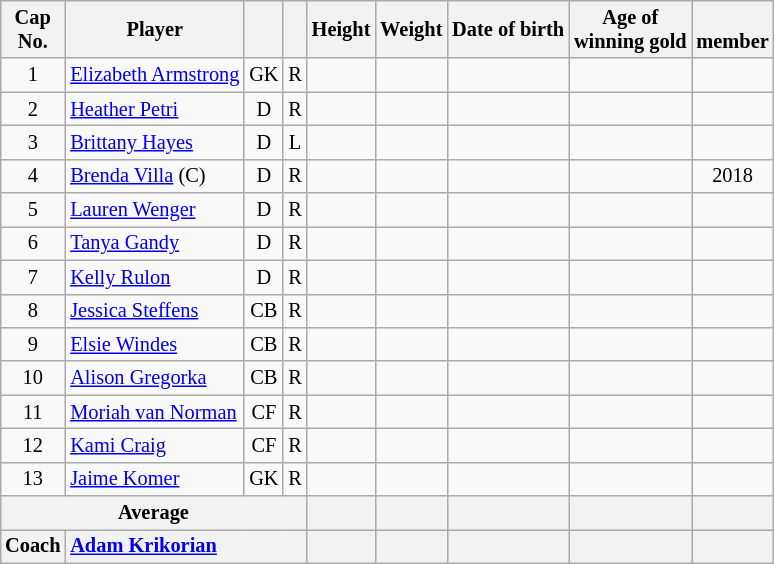<table class="wikitable sortable" style="text-align: center; font-size: 85%; margin-left: 1em;">
<tr>
<th>Cap<br>No.</th>
<th>Player</th>
<th></th>
<th></th>
<th>Height</th>
<th>Weight</th>
<th>Date of birth</th>
<th>Age of<br>winning gold</th>
<th><br>member</th>
</tr>
<tr>
<td>1</td>
<td style="text-align: left;" data-sort-value="Armstrong, Elizabeth"><a href='#'>Elizabeth Armstrong</a></td>
<td>GK</td>
<td>R</td>
<td style="text-align: left;"></td>
<td style="text-align: right;"></td>
<td style="text-align: right;"></td>
<td style="text-align: left;"></td>
<td></td>
</tr>
<tr>
<td>2</td>
<td style="text-align: left;" data-sort-value="Petri, Heather"><a href='#'>Heather Petri</a></td>
<td>D</td>
<td>R</td>
<td style="text-align: left;"></td>
<td style="text-align: right;"></td>
<td style="text-align: right;"></td>
<td style="text-align: left;"></td>
<td></td>
</tr>
<tr>
<td>3</td>
<td style="text-align: left;" data-sort-value="Hayes, Brittany"><a href='#'>Brittany Hayes</a></td>
<td>D</td>
<td>L</td>
<td style="text-align: left;"></td>
<td style="text-align: right;"></td>
<td style="text-align: right;"></td>
<td style="text-align: left;"></td>
<td></td>
</tr>
<tr>
<td>4</td>
<td style="text-align: left;" data-sort-value="Villa, Brenda"><a href='#'>Brenda Villa</a> (C)</td>
<td>D</td>
<td>R</td>
<td style="text-align: left;"></td>
<td style="text-align: right;"></td>
<td style="text-align: right;"></td>
<td style="text-align: left;"></td>
<td>2018</td>
</tr>
<tr>
<td>5</td>
<td style="text-align: left;" data-sort-value="Wenger, Lauren"><a href='#'>Lauren Wenger</a></td>
<td>D</td>
<td>R</td>
<td style="text-align: left;"></td>
<td style="text-align: right;"></td>
<td style="text-align: right;"></td>
<td style="text-align: left;"></td>
<td></td>
</tr>
<tr>
<td>6</td>
<td style="text-align: left;" data-sort-value="Gandy, Tanya"><a href='#'>Tanya Gandy</a></td>
<td>D</td>
<td>R</td>
<td style="text-align: left;"></td>
<td style="text-align: right;"></td>
<td style="text-align: right;"></td>
<td style="text-align: left;"></td>
<td></td>
</tr>
<tr>
<td>7</td>
<td style="text-align: left;" data-sort-value="Rulon, Kelly"><a href='#'>Kelly Rulon</a></td>
<td>D</td>
<td>R</td>
<td style="text-align: left;"></td>
<td style="text-align: right;"></td>
<td style="text-align: right;"></td>
<td style="text-align: left;"></td>
<td></td>
</tr>
<tr>
<td>8</td>
<td style="text-align: left;" data-sort-value="Steffens, Jessica"><a href='#'>Jessica Steffens</a></td>
<td>CB</td>
<td>R</td>
<td style="text-align: left;"></td>
<td style="text-align: right;"></td>
<td style="text-align: right;"></td>
<td style="text-align: left;"></td>
<td></td>
</tr>
<tr>
<td>9</td>
<td style="text-align: left;" data-sort-value="Windes, Elsie"><a href='#'>Elsie Windes</a></td>
<td>CB</td>
<td>R</td>
<td style="text-align: left;"></td>
<td style="text-align: right;"></td>
<td style="text-align: right;"></td>
<td style="text-align: left;"></td>
<td></td>
</tr>
<tr>
<td>10</td>
<td style="text-align: left;" data-sort-value="Gregorka, Alison"><a href='#'>Alison Gregorka</a></td>
<td>CB</td>
<td>R</td>
<td style="text-align: left;"></td>
<td style="text-align: right;"></td>
<td style="text-align: right;"></td>
<td style="text-align: left;"></td>
<td></td>
</tr>
<tr>
<td>11</td>
<td style="text-align: left;" data-sort-value="van Norman, Moriah"><a href='#'>Moriah van Norman</a></td>
<td>CF</td>
<td>R</td>
<td style="text-align: left;"></td>
<td style="text-align: right;"></td>
<td style="text-align: right;"></td>
<td style="text-align: left;"></td>
<td></td>
</tr>
<tr>
<td>12</td>
<td style="text-align: left;" data-sort-value="Craig, Kami"><a href='#'>Kami Craig</a></td>
<td>CF</td>
<td>R</td>
<td style="text-align: left;"></td>
<td style="text-align: right;"></td>
<td style="text-align: right;"></td>
<td style="text-align: left;"></td>
<td></td>
</tr>
<tr>
<td>13</td>
<td style="text-align: left;" data-sort-value="Komer, Jaime"><a href='#'>Jaime Komer</a></td>
<td>GK</td>
<td>R</td>
<td style="text-align: left;"></td>
<td style="text-align: right;"></td>
<td style="text-align: right;"></td>
<td style="text-align: left;"></td>
<td></td>
</tr>
<tr>
<th colspan="4">Average</th>
<th style="text-align: left;"></th>
<th style="text-align: right;"></th>
<th style="text-align: right;"></th>
<th style="text-align: left;"></th>
<th></th>
</tr>
<tr>
<th>Coach</th>
<th colspan="3" style="text-align: left;"><a href='#'>Adam Krikorian</a></th>
<th></th>
<th></th>
<th style="text-align: right;"></th>
<th style="text-align: left;"></th>
<th></th>
</tr>
</table>
